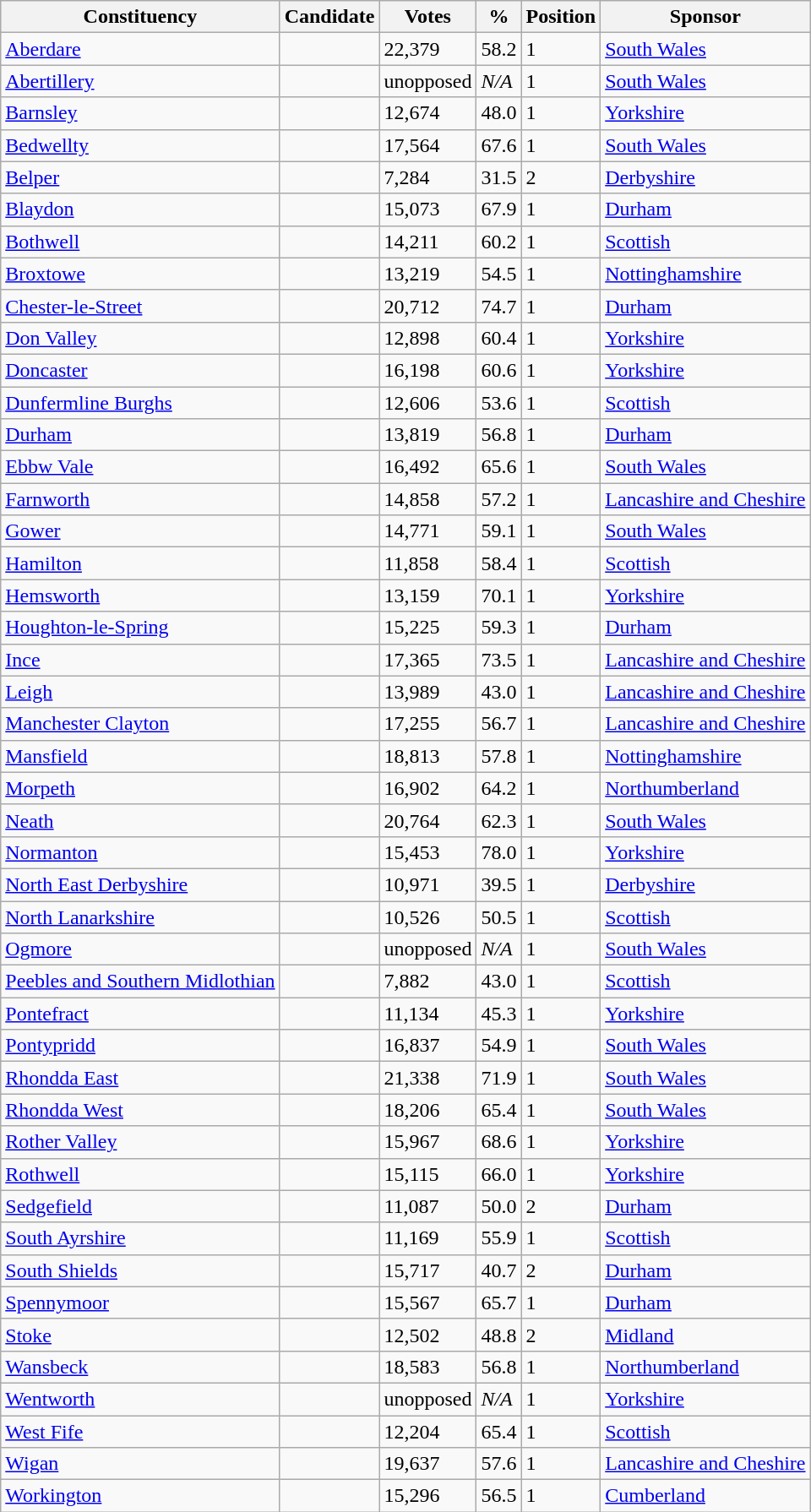<table class="wikitable sortable">
<tr>
<th>Constituency</th>
<th>Candidate</th>
<th>Votes</th>
<th>%</th>
<th>Position</th>
<th>Sponsor</th>
</tr>
<tr>
<td><a href='#'>Aberdare</a></td>
<td></td>
<td>22,379</td>
<td>58.2</td>
<td>1</td>
<td><a href='#'>South Wales</a></td>
</tr>
<tr>
<td><a href='#'>Abertillery</a></td>
<td></td>
<td>unopposed</td>
<td><em>N/A</em></td>
<td>1</td>
<td><a href='#'>South Wales</a></td>
</tr>
<tr>
<td><a href='#'>Barnsley</a></td>
<td></td>
<td>12,674</td>
<td>48.0</td>
<td>1</td>
<td><a href='#'>Yorkshire</a></td>
</tr>
<tr>
<td><a href='#'>Bedwellty</a></td>
<td></td>
<td>17,564</td>
<td>67.6</td>
<td>1</td>
<td><a href='#'>South Wales</a></td>
</tr>
<tr>
<td><a href='#'>Belper</a></td>
<td></td>
<td>7,284</td>
<td>31.5</td>
<td>2</td>
<td><a href='#'>Derbyshire</a></td>
</tr>
<tr>
<td><a href='#'>Blaydon</a></td>
<td></td>
<td>15,073</td>
<td>67.9</td>
<td>1</td>
<td><a href='#'>Durham</a></td>
</tr>
<tr>
<td><a href='#'>Bothwell</a></td>
<td></td>
<td>14,211</td>
<td>60.2</td>
<td>1</td>
<td><a href='#'>Scottish</a></td>
</tr>
<tr>
<td><a href='#'>Broxtowe</a></td>
<td></td>
<td>13,219</td>
<td>54.5</td>
<td>1</td>
<td><a href='#'>Nottinghamshire</a></td>
</tr>
<tr>
<td><a href='#'>Chester-le-Street</a></td>
<td></td>
<td>20,712</td>
<td>74.7</td>
<td>1</td>
<td><a href='#'>Durham</a></td>
</tr>
<tr>
<td><a href='#'>Don Valley</a></td>
<td></td>
<td>12,898</td>
<td>60.4</td>
<td>1</td>
<td><a href='#'>Yorkshire</a></td>
</tr>
<tr>
<td><a href='#'>Doncaster</a></td>
<td></td>
<td>16,198</td>
<td>60.6</td>
<td>1</td>
<td><a href='#'>Yorkshire</a></td>
</tr>
<tr>
<td><a href='#'>Dunfermline Burghs</a></td>
<td></td>
<td>12,606</td>
<td>53.6</td>
<td>1</td>
<td><a href='#'>Scottish</a></td>
</tr>
<tr>
<td><a href='#'>Durham</a></td>
<td></td>
<td>13,819</td>
<td>56.8</td>
<td>1</td>
<td><a href='#'>Durham</a></td>
</tr>
<tr>
<td><a href='#'>Ebbw Vale</a></td>
<td></td>
<td>16,492</td>
<td>65.6</td>
<td>1</td>
<td><a href='#'>South Wales</a></td>
</tr>
<tr>
<td><a href='#'>Farnworth</a></td>
<td></td>
<td>14,858</td>
<td>57.2</td>
<td>1</td>
<td><a href='#'>Lancashire and Cheshire</a></td>
</tr>
<tr>
<td><a href='#'>Gower</a></td>
<td></td>
<td>14,771</td>
<td>59.1</td>
<td>1</td>
<td><a href='#'>South Wales</a></td>
</tr>
<tr>
<td><a href='#'>Hamilton</a></td>
<td></td>
<td>11,858</td>
<td>58.4</td>
<td>1</td>
<td><a href='#'>Scottish</a></td>
</tr>
<tr>
<td><a href='#'>Hemsworth</a></td>
<td></td>
<td>13,159</td>
<td>70.1</td>
<td>1</td>
<td><a href='#'>Yorkshire</a></td>
</tr>
<tr>
<td><a href='#'>Houghton-le-Spring</a></td>
<td></td>
<td>15,225</td>
<td>59.3</td>
<td>1</td>
<td><a href='#'>Durham</a></td>
</tr>
<tr>
<td><a href='#'>Ince</a></td>
<td></td>
<td>17,365</td>
<td>73.5</td>
<td>1</td>
<td><a href='#'>Lancashire and Cheshire</a></td>
</tr>
<tr>
<td><a href='#'>Leigh</a></td>
<td></td>
<td>13,989</td>
<td>43.0</td>
<td>1</td>
<td><a href='#'>Lancashire and Cheshire</a></td>
</tr>
<tr>
<td><a href='#'>Manchester Clayton</a></td>
<td></td>
<td>17,255</td>
<td>56.7</td>
<td>1</td>
<td><a href='#'>Lancashire and Cheshire</a></td>
</tr>
<tr>
<td><a href='#'>Mansfield</a></td>
<td></td>
<td>18,813</td>
<td>57.8</td>
<td>1</td>
<td><a href='#'>Nottinghamshire</a></td>
</tr>
<tr>
<td><a href='#'>Morpeth</a></td>
<td></td>
<td>16,902</td>
<td>64.2</td>
<td>1</td>
<td><a href='#'>Northumberland</a></td>
</tr>
<tr>
<td><a href='#'>Neath</a></td>
<td></td>
<td>20,764</td>
<td>62.3</td>
<td>1</td>
<td><a href='#'>South Wales</a></td>
</tr>
<tr>
<td><a href='#'>Normanton</a></td>
<td></td>
<td>15,453</td>
<td>78.0</td>
<td>1</td>
<td><a href='#'>Yorkshire</a></td>
</tr>
<tr>
<td><a href='#'>North East Derbyshire</a></td>
<td></td>
<td>10,971</td>
<td>39.5</td>
<td>1</td>
<td><a href='#'>Derbyshire</a></td>
</tr>
<tr>
<td><a href='#'>North Lanarkshire</a></td>
<td></td>
<td>10,526</td>
<td>50.5</td>
<td>1</td>
<td><a href='#'>Scottish</a></td>
</tr>
<tr>
<td><a href='#'>Ogmore</a></td>
<td></td>
<td>unopposed</td>
<td><em>N/A</em></td>
<td>1</td>
<td><a href='#'>South Wales</a></td>
</tr>
<tr>
<td><a href='#'>Peebles and Southern Midlothian</a></td>
<td></td>
<td>7,882</td>
<td>43.0</td>
<td>1</td>
<td><a href='#'>Scottish</a></td>
</tr>
<tr>
<td><a href='#'>Pontefract</a></td>
<td></td>
<td>11,134</td>
<td>45.3</td>
<td>1</td>
<td><a href='#'>Yorkshire</a></td>
</tr>
<tr>
<td><a href='#'>Pontypridd</a></td>
<td></td>
<td>16,837</td>
<td>54.9</td>
<td>1</td>
<td><a href='#'>South Wales</a></td>
</tr>
<tr>
<td><a href='#'>Rhondda East</a></td>
<td></td>
<td>21,338</td>
<td>71.9</td>
<td>1</td>
<td><a href='#'>South Wales</a></td>
</tr>
<tr>
<td><a href='#'>Rhondda West</a></td>
<td></td>
<td>18,206</td>
<td>65.4</td>
<td>1</td>
<td><a href='#'>South Wales</a></td>
</tr>
<tr>
<td><a href='#'>Rother Valley</a></td>
<td></td>
<td>15,967</td>
<td>68.6</td>
<td>1</td>
<td><a href='#'>Yorkshire</a></td>
</tr>
<tr>
<td><a href='#'>Rothwell</a></td>
<td></td>
<td>15,115</td>
<td>66.0</td>
<td>1</td>
<td><a href='#'>Yorkshire</a></td>
</tr>
<tr>
<td><a href='#'>Sedgefield</a></td>
<td></td>
<td>11,087</td>
<td>50.0</td>
<td>2</td>
<td><a href='#'>Durham</a></td>
</tr>
<tr>
<td><a href='#'>South Ayrshire</a></td>
<td></td>
<td>11,169</td>
<td>55.9</td>
<td>1</td>
<td><a href='#'>Scottish</a></td>
</tr>
<tr>
<td><a href='#'>South Shields</a></td>
<td></td>
<td>15,717</td>
<td>40.7</td>
<td>2</td>
<td><a href='#'>Durham</a></td>
</tr>
<tr>
<td><a href='#'>Spennymoor</a></td>
<td></td>
<td>15,567</td>
<td>65.7</td>
<td>1</td>
<td><a href='#'>Durham</a></td>
</tr>
<tr>
<td><a href='#'>Stoke</a></td>
<td></td>
<td>12,502</td>
<td>48.8</td>
<td>2</td>
<td><a href='#'>Midland</a></td>
</tr>
<tr>
<td><a href='#'>Wansbeck</a></td>
<td></td>
<td>18,583</td>
<td>56.8</td>
<td>1</td>
<td><a href='#'>Northumberland</a></td>
</tr>
<tr>
<td><a href='#'>Wentworth</a></td>
<td></td>
<td>unopposed</td>
<td><em>N/A</em></td>
<td>1</td>
<td><a href='#'>Yorkshire</a></td>
</tr>
<tr>
<td><a href='#'>West Fife</a></td>
<td></td>
<td>12,204</td>
<td>65.4</td>
<td>1</td>
<td><a href='#'>Scottish</a></td>
</tr>
<tr>
<td><a href='#'>Wigan</a></td>
<td></td>
<td>19,637</td>
<td>57.6</td>
<td>1</td>
<td><a href='#'>Lancashire and Cheshire</a></td>
</tr>
<tr>
<td><a href='#'>Workington</a></td>
<td></td>
<td>15,296</td>
<td>56.5</td>
<td>1</td>
<td><a href='#'>Cumberland</a></td>
</tr>
</table>
